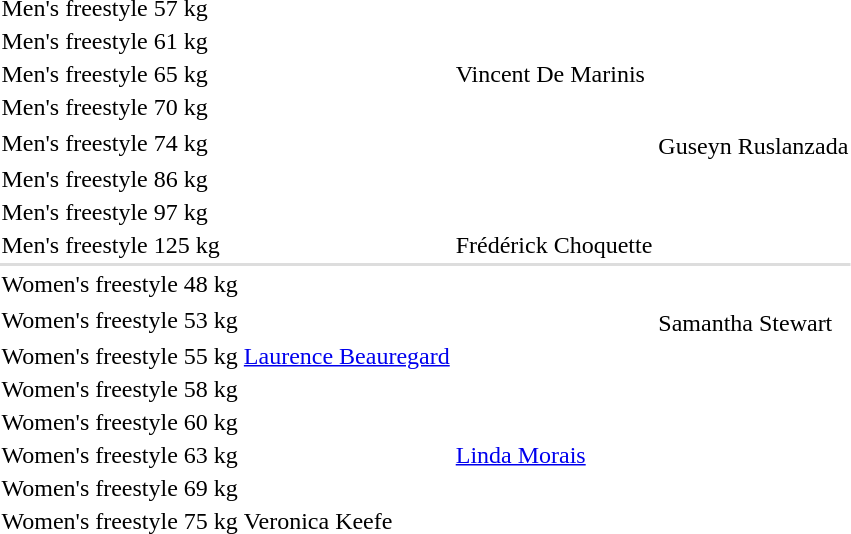<table>
<tr>
<td rowspan=2>Men's freestyle 57 kg</td>
<td rowspan=2></td>
<td rowspan=2></td>
<td></td>
</tr>
<tr>
<td></td>
</tr>
<tr>
<td rowspan=2>Men's freestyle 61 kg</td>
<td rowspan=2></td>
<td rowspan=2></td>
<td></td>
</tr>
<tr>
<td></td>
</tr>
<tr>
<td rowspan=2>Men's freestyle 65 kg</td>
<td rowspan=2></td>
<td rowspan=2>Vincent De Marinis<br></td>
<td></td>
</tr>
<tr>
<td></td>
</tr>
<tr>
<td rowspan=2>Men's freestyle 70 kg</td>
<td rowspan=2></td>
<td rowspan=2></td>
<td></td>
</tr>
<tr>
<td></td>
</tr>
<tr>
<td rowspan=2>Men's freestyle 74 kg</td>
<td rowspan=2></td>
<td rowspan=2></td>
<td></td>
</tr>
<tr>
<td>Guseyn Ruslanzada<br></td>
</tr>
<tr>
<td rowspan=2>Men's freestyle 86 kg</td>
<td rowspan=2></td>
<td rowspan=2></td>
<td></td>
</tr>
<tr>
<td></td>
</tr>
<tr>
<td rowspan=2>Men's freestyle 97 kg</td>
<td rowspan=2></td>
<td rowspan=2></td>
<td nowrap></td>
</tr>
<tr>
<td></td>
</tr>
<tr>
<td rowspan=2>Men's freestyle 125 kg</td>
<td rowspan=2></td>
<td rowspan=2>Frédérick Choquette<br></td>
<td></td>
</tr>
<tr>
<td></td>
</tr>
<tr bgcolor=#dddddd>
<td colspan=4></td>
</tr>
<tr>
<td>Women's freestyle 48 kg</td>
<td></td>
<td></td>
<td></td>
</tr>
<tr>
<td rowspan=2>Women's freestyle 53 kg</td>
<td rowspan=2></td>
<td rowspan=2></td>
<td></td>
</tr>
<tr>
<td>Samantha Stewart<br></td>
</tr>
<tr>
<td rowspan=2>Women's freestyle 55 kg</td>
<td rowspan=2 nowrap><a href='#'>Laurence Beauregard</a><br></td>
<td rowspan=2 nowrap></td>
<td></td>
</tr>
<tr>
<td></td>
</tr>
<tr>
<td rowspan=2>Women's freestyle 58 kg</td>
<td rowspan=2></td>
<td rowspan=2></td>
<td></td>
</tr>
<tr>
<td></td>
</tr>
<tr>
<td rowspan=2>Women's freestyle 60 kg</td>
<td rowspan=2></td>
<td rowspan=2></td>
<td></td>
</tr>
<tr>
<td></td>
</tr>
<tr>
<td rowspan=2>Women's freestyle 63 kg</td>
<td rowspan=2></td>
<td rowspan=2><a href='#'>Linda Morais</a><br></td>
<td></td>
</tr>
<tr>
<td></td>
</tr>
<tr>
<td rowspan=2>Women's freestyle 69 kg</td>
<td rowspan=2></td>
<td rowspan=2></td>
<td></td>
</tr>
<tr>
<td></td>
</tr>
<tr>
<td rowspan=2>Women's freestyle 75 kg</td>
<td rowspan=2>Veronica Keefe<br></td>
<td rowspan=2></td>
<td></td>
</tr>
<tr>
<td></td>
</tr>
</table>
